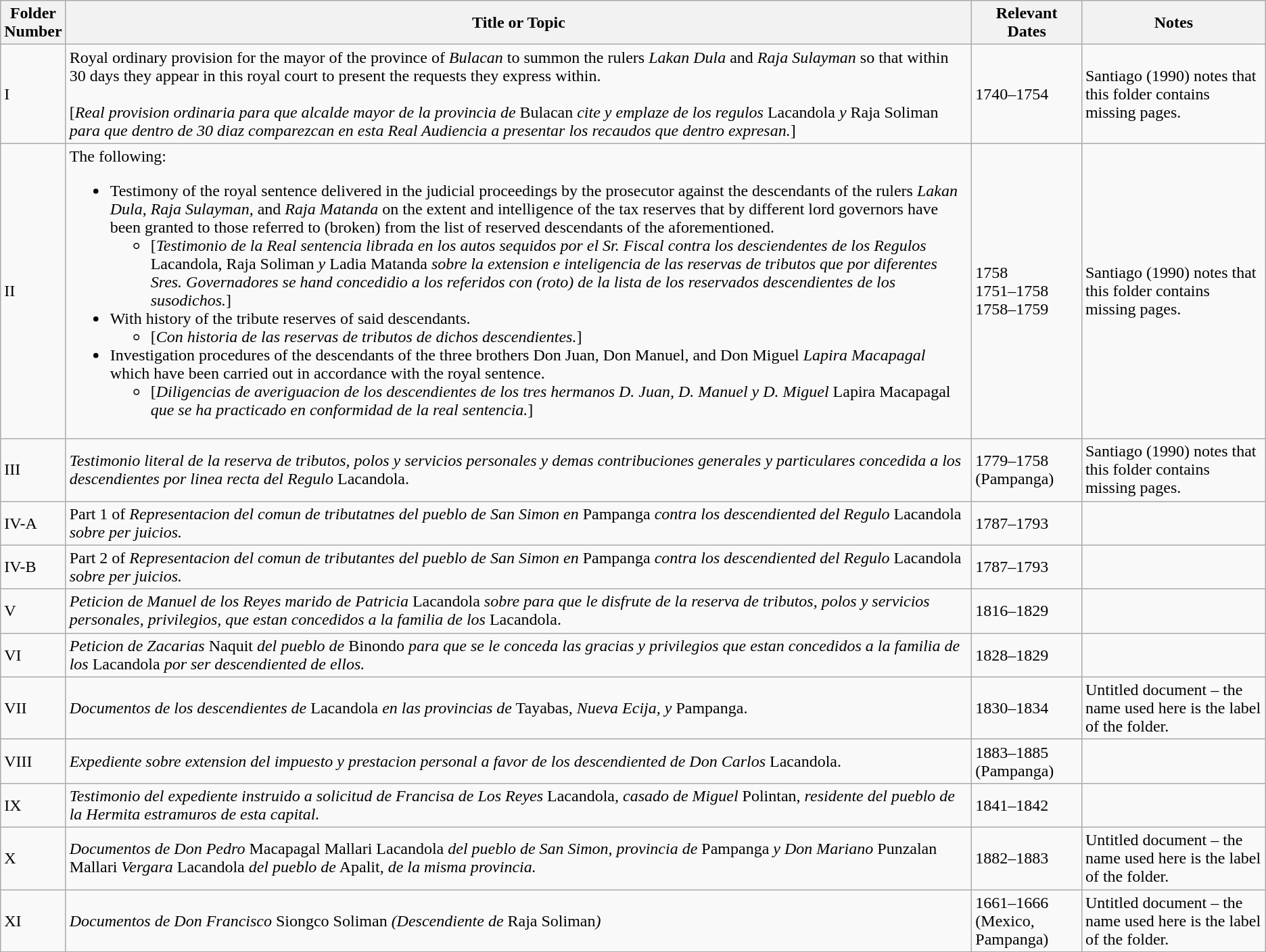<table class="wikitable">
<tr>
<th>Folder<br>Number</th>
<th>Title or Topic</th>
<th>Relevant<br>Dates</th>
<th>Notes</th>
</tr>
<tr>
<td>I</td>
<td>Royal ordinary provision for the mayor of the province of <em>Bulacan</em> to summon the rulers <em>Lakan Dula</em> and <em>Raja Sulayman</em> so that within 30 days they appear in this royal court to present the requests they express within.<br><br>[<em>Real provision ordinaria para que alcalde mayor de la provincia de</em> Bulacan <em>cite y emplaze de los regulos</em> Lacandola <em>y</em> Raja Soliman <em>para que dentro de 30 diaz comparezcan en esta Real Audiencia a presentar los recaudos que dentro expresan.</em>]</td>
<td>1740–1754</td>
<td>Santiago (1990) notes that this folder contains missing pages.</td>
</tr>
<tr>
<td>II</td>
<td>The following:<br><ul><li>Testimony of the royal sentence delivered in the judicial proceedings by the prosecutor against the descendants of the rulers <em>Lakan Dula</em>, <em>Raja Sulayman</em>, and <em>Raja Matanda</em> on the extent and intelligence of the tax reserves that by different lord governors have been granted to those referred to (broken) from the list of reserved descendants of the aforementioned.<ul><li>[<em>Testimonio de la Real sentencia librada en los autos sequidos por el Sr. Fiscal contra los desciendentes de los Regulos </em>Lacandola, Raja Soliman<em> y </em>Ladia Matanda<em> sobre la extension e inteligencia de las reservas de tributos que por diferentes Sres. Governadores se hand concedidio a los referidos con (roto) de la lista de los reservados descendientes de los susodichos.</em>]</li></ul></li><li>With history of the tribute reserves of said descendants.<ul><li>[<em>Con historia de las reservas de tributos de dichos descendientes.</em>]</li></ul></li><li>Investigation procedures of the descendants of the three brothers Don Juan, Don Manuel, and Don Miguel <em>Lapira Macapagal</em> which have been carried out in accordance with the royal sentence.<ul><li>[<em>Diligencias de averiguacion de los descendientes de los tres hermanos D. Juan, D. Manuel y D. Miguel</em> Lapira Macapagal <em>que se ha practicado en conformidad de la real sentencia.</em>]</li></ul></li></ul></td>
<td>1758<br>1751–1758<br>1758–1759</td>
<td>Santiago (1990) notes that this folder contains missing pages.</td>
</tr>
<tr>
<td>III</td>
<td><em>Testimonio literal de la reserva de tributos, polos y servicios personales y demas contribuciones generales y particulares concedida a los descendientes por linea recta del Regulo</em> Lacandola.</td>
<td>1779–1758<br>(Pampanga)</td>
<td>Santiago (1990) notes that this folder contains missing pages.</td>
</tr>
<tr>
<td>IV-A</td>
<td>Part 1 of <em>Representacion del comun de tributatnes del pueblo de San Simon en</em> Pampanga <em>contra los descendiented del Regulo</em> Lacandola <em>sobre per juicios.</em></td>
<td>1787–1793</td>
<td></td>
</tr>
<tr>
<td>IV-B</td>
<td>Part 2 of <em>Representacion del comun de tributantes del pueblo de San Simon en</em> Pampanga <em>contra los descendiented del Regulo</em> Lacandola <em>sobre per juicios.</em></td>
<td>1787–1793</td>
<td></td>
</tr>
<tr>
<td>V</td>
<td><em>Peticion de Manuel de los Reyes marido de Patricia</em> Lacandola <em>sobre para que le disfrute de la reserva de tributos, polos y servicios personales, privilegios, que estan concedidos a la familia de los</em> Lacandola.</td>
<td>1816–1829</td>
<td></td>
</tr>
<tr>
<td>VI</td>
<td><em>Peticion de Zacarias</em> Naquit <em>del pueblo de</em> Binondo <em>para que se le conceda las gracias y privilegios que estan concedidos a la familia de los</em> Lacandola <em>por ser descendiented de ellos.</em></td>
<td>1828–1829</td>
<td></td>
</tr>
<tr>
<td>VII</td>
<td><em>Documentos de los descendientes de</em> Lacandola <em>en las provincias de</em> Tayabas<em>, Nueva Ecija, y</em> Pampanga.</td>
<td>1830–1834</td>
<td>Untitled document – the name used here is the label of the folder.</td>
</tr>
<tr>
<td>VIII</td>
<td><em>Expediente sobre extension del impuesto y prestacion personal a favor de los descendiented de Don Carlos</em> Lacandola.</td>
<td>1883–1885 (Pampanga)</td>
<td></td>
</tr>
<tr>
<td>IX</td>
<td><em>Testimonio del expediente instruido a solicitud de Francisa de Los Reyes</em> Lacandola<em>, casado de Miguel</em> Polintan<em>, residente del pueblo de la Hermita estramuros de esta capital.</em></td>
<td>1841–1842</td>
<td></td>
</tr>
<tr>
<td>X</td>
<td><em>Documentos de Don Pedro</em> Macapagal Mallari Lacandola <em>del pueblo de San Simon, provincia de</em> Pampanga <em>y Don Mariano</em> Punzalan Mallari <em>Vergara</em> Lacandola <em>del pueblo de</em> Apalit<em>, de la misma provincia.</em></td>
<td>1882–1883</td>
<td>Untitled document – the name used here is the label of the folder.</td>
</tr>
<tr>
<td>XI</td>
<td><em>Documentos de Don Francisco</em> Siongco Soliman <em>(Descendiente de </em>Raja Soliman<em>)</em></td>
<td>1661–1666<br>(Mexico, Pampanga)</td>
<td>Untitled document – the name used here is the label of the folder.</td>
</tr>
</table>
